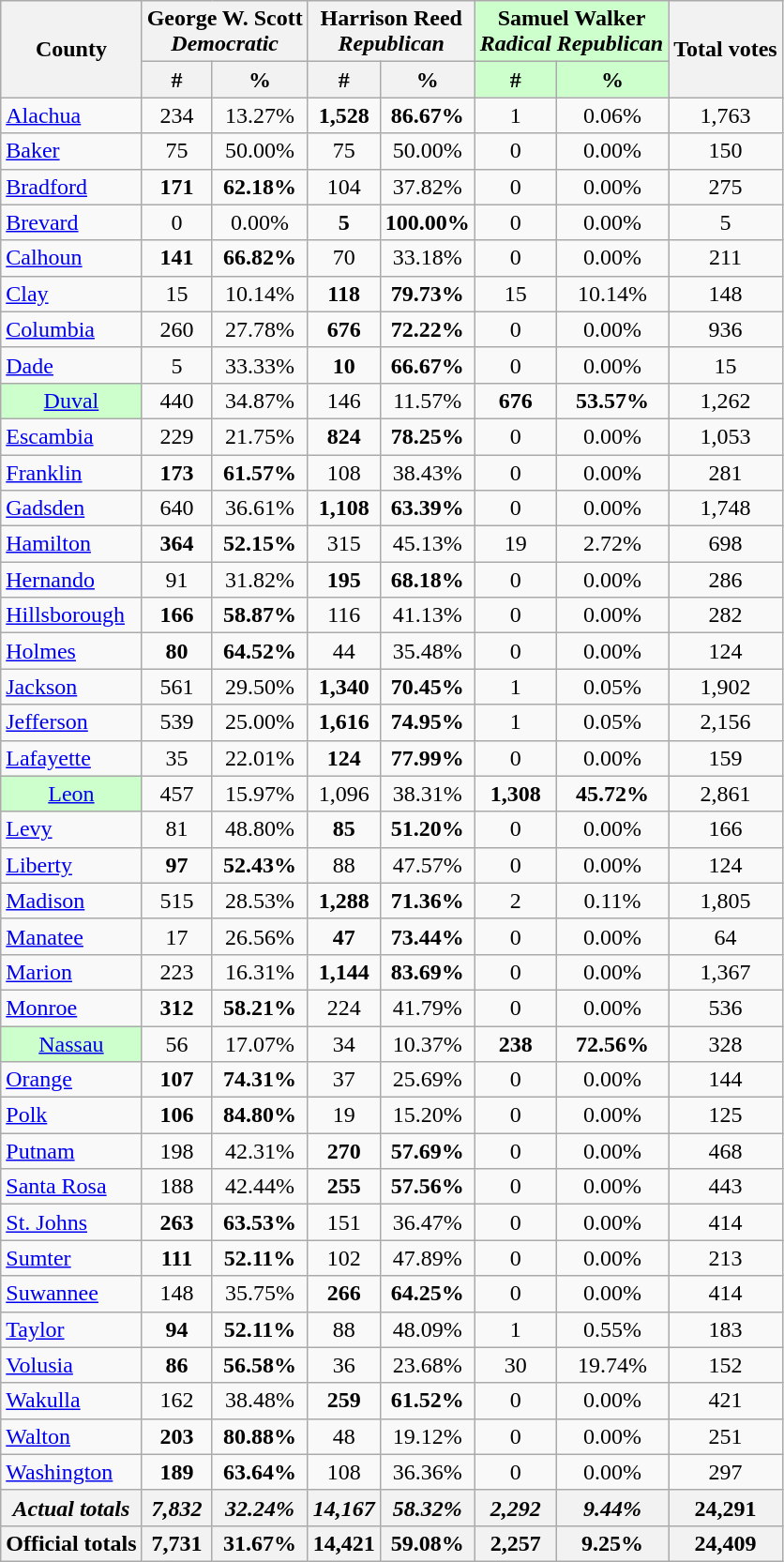<table class="wikitable sortable">
<tr>
<th rowspan="2">County</th>
<th colspan="2" style="text-align: center;" >George W. Scott <br> <em>Democratic</em></th>
<th colspan="2" style="text-align: center;" >Harrison Reed <br><em>Republican</em></th>
<th colspan="2" style="text-align: center; background:#CFC;">Samuel Walker <br><em>Radical Republican</em></th>
<th rowspan="2">Total votes</th>
</tr>
<tr>
<th colspan="1" style="text-align: center;" >#</th>
<th colspan="1" style="text-align: center;" >%</th>
<th colspan="1" style="text-align: center;" >#</th>
<th colspan="1" style="text-align: center;" >%</th>
<th colspan="1" style="text-align: center; background:#CFC;">#</th>
<th colspan="1" style="text-align: center; background:#CFC;">%</th>
</tr>
<tr>
<td><a href='#'>Alachua</a></td>
<td align="center">234</td>
<td align="center">13.27%</td>
<td align="center"><strong>1,528</strong></td>
<td align="center"><strong>86.67%</strong></td>
<td align="center">1</td>
<td align="center">0.06%</td>
<td align="center">1,763</td>
</tr>
<tr>
<td><a href='#'>Baker</a></td>
<td align="center">75</td>
<td align="center">50.00%</td>
<td align="center">75</td>
<td align="center">50.00%</td>
<td align="center">0</td>
<td align="center">0.00%</td>
<td align="center">150</td>
</tr>
<tr>
<td><a href='#'>Bradford</a></td>
<td align="center"><strong>171</strong></td>
<td align="center"><strong>62.18%</strong></td>
<td align="center">104</td>
<td align="center">37.82%</td>
<td align="center">0</td>
<td align="center">0.00%</td>
<td align="center">275</td>
</tr>
<tr>
<td><a href='#'>Brevard</a></td>
<td align="center">0</td>
<td align="center">0.00%</td>
<td align="center"><strong>5</strong></td>
<td align="center"><strong>100.00%</strong></td>
<td align="center">0</td>
<td align="center">0.00%</td>
<td align="center">5</td>
</tr>
<tr>
<td><a href='#'>Calhoun</a></td>
<td align="center"><strong>141</strong></td>
<td align="center"><strong>66.82%</strong></td>
<td align="center">70</td>
<td align="center">33.18%</td>
<td align="center">0</td>
<td align="center">0.00%</td>
<td align="center">211</td>
</tr>
<tr>
<td><a href='#'>Clay</a></td>
<td align="center">15</td>
<td align="center">10.14%</td>
<td align="center"><strong>118</strong></td>
<td align="center"><strong>79.73%</strong></td>
<td align="center">15</td>
<td align="center">10.14%</td>
<td align="center">148</td>
</tr>
<tr>
<td><a href='#'>Columbia</a></td>
<td align="center">260</td>
<td align="center">27.78%</td>
<td align="center"><strong>676</strong></td>
<td align="center"><strong>72.22%</strong></td>
<td align="center">0</td>
<td align="center">0.00%</td>
<td align="center">936</td>
</tr>
<tr>
<td><a href='#'>Dade</a></td>
<td align="center">5</td>
<td align="center">33.33%</td>
<td align="center"><strong>10</strong></td>
<td align="center"><strong>66.67%</strong></td>
<td align="center">0</td>
<td align="center">0.00%</td>
<td align="center">15</td>
</tr>
<tr>
<td align="center" style="background:#CFC;"><a href='#'>Duval</a></td>
<td align="center">440</td>
<td align="center">34.87%</td>
<td align="center">146</td>
<td align="center">11.57%</td>
<td align="center"><strong>676</strong></td>
<td align="center"><strong>53.57%</strong></td>
<td align="center">1,262</td>
</tr>
<tr>
<td><a href='#'>Escambia</a></td>
<td align="center">229</td>
<td align="center">21.75%</td>
<td align="center"><strong>824</strong></td>
<td align="center"><strong>78.25%</strong></td>
<td align="center">0</td>
<td align="center">0.00%</td>
<td align="center">1,053</td>
</tr>
<tr>
<td><a href='#'>Franklin</a></td>
<td align="center"><strong>173</strong></td>
<td align="center"><strong>61.57%</strong></td>
<td align="center">108</td>
<td align="center">38.43%</td>
<td align="center">0</td>
<td align="center">0.00%</td>
<td align="center">281</td>
</tr>
<tr>
<td><a href='#'>Gadsden</a></td>
<td align="center">640</td>
<td align="center">36.61%</td>
<td align="center"><strong>1,108</strong></td>
<td align="center"><strong>63.39%</strong></td>
<td align="center">0</td>
<td align="center">0.00%</td>
<td align="center">1,748</td>
</tr>
<tr>
<td><a href='#'>Hamilton</a></td>
<td align="center"><strong>364</strong></td>
<td align="center"><strong>52.15%</strong></td>
<td align="center">315</td>
<td align="center">45.13%</td>
<td align="center">19</td>
<td align="center">2.72%</td>
<td align="center">698</td>
</tr>
<tr>
<td><a href='#'>Hernando</a></td>
<td align="center">91</td>
<td align="center">31.82%</td>
<td align="center"><strong>195</strong></td>
<td align="center"><strong>68.18%</strong></td>
<td align="center">0</td>
<td align="center">0.00%</td>
<td align="center">286</td>
</tr>
<tr>
<td><a href='#'>Hillsborough</a></td>
<td align="center"><strong>166</strong></td>
<td align="center"><strong>58.87%</strong></td>
<td align="center">116</td>
<td align="center">41.13%</td>
<td align="center">0</td>
<td align="center">0.00%</td>
<td align="center">282</td>
</tr>
<tr>
<td><a href='#'>Holmes</a></td>
<td align="center"><strong>80</strong></td>
<td align="center"><strong>64.52%</strong></td>
<td align="center">44</td>
<td align="center">35.48%</td>
<td align="center">0</td>
<td align="center">0.00%</td>
<td align="center">124</td>
</tr>
<tr>
<td><a href='#'>Jackson</a></td>
<td align="center">561</td>
<td align="center">29.50%</td>
<td align="center"><strong>1,340</strong></td>
<td align="center"><strong>70.45%</strong></td>
<td align="center">1</td>
<td align="center">0.05%</td>
<td align="center">1,902</td>
</tr>
<tr>
<td><a href='#'>Jefferson</a></td>
<td align="center">539</td>
<td align="center">25.00%</td>
<td align="center"><strong>1,616</strong></td>
<td align="center"><strong>74.95%</strong></td>
<td align="center">1</td>
<td align="center">0.05%</td>
<td align="center">2,156</td>
</tr>
<tr>
<td><a href='#'>Lafayette</a></td>
<td align="center">35</td>
<td align="center">22.01%</td>
<td align="center"><strong>124</strong></td>
<td align="center"><strong>77.99%</strong></td>
<td align="center">0</td>
<td align="center">0.00%</td>
<td align="center">159</td>
</tr>
<tr>
<td align="center" style="background:#CFC;"><a href='#'>Leon</a></td>
<td align="center">457</td>
<td align="center">15.97%</td>
<td align="center">1,096</td>
<td align="center">38.31%</td>
<td align="center"><strong>1,308</strong></td>
<td align="center"><strong>45.72%</strong></td>
<td align="center">2,861</td>
</tr>
<tr>
<td><a href='#'>Levy</a></td>
<td align="center">81</td>
<td align="center">48.80%</td>
<td align="center"><strong>85</strong></td>
<td align="center"><strong>51.20%</strong></td>
<td align="center">0</td>
<td align="center">0.00%</td>
<td align="center">166</td>
</tr>
<tr>
<td><a href='#'>Liberty</a></td>
<td align="center"><strong>97</strong></td>
<td align="center"><strong>52.43%</strong></td>
<td align="center">88</td>
<td align="center">47.57%</td>
<td align="center">0</td>
<td align="center">0.00%</td>
<td align="center">124</td>
</tr>
<tr>
<td><a href='#'>Madison</a></td>
<td align="center">515</td>
<td align="center">28.53%</td>
<td align="center"><strong>1,288</strong></td>
<td align="center"><strong>71.36%</strong></td>
<td align="center">2</td>
<td align="center">0.11%</td>
<td align="center">1,805</td>
</tr>
<tr>
<td><a href='#'>Manatee</a></td>
<td align="center">17</td>
<td align="center">26.56%</td>
<td align="center"><strong>47</strong></td>
<td align="center"><strong>73.44%</strong></td>
<td align="center">0</td>
<td align="center">0.00%</td>
<td align="center">64</td>
</tr>
<tr>
<td><a href='#'>Marion</a></td>
<td align="center">223</td>
<td align="center">16.31%</td>
<td align="center"><strong>1,144</strong></td>
<td align="center"><strong>83.69%</strong></td>
<td align="center">0</td>
<td align="center">0.00%</td>
<td align="center">1,367</td>
</tr>
<tr>
<td><a href='#'>Monroe</a></td>
<td align="center"><strong>312</strong></td>
<td align="center"><strong>58.21%</strong></td>
<td align="center">224</td>
<td align="center">41.79%</td>
<td align="center">0</td>
<td align="center">0.00%</td>
<td align="center">536</td>
</tr>
<tr>
<td align="center" style="background:#CFC;"><a href='#'>Nassau</a></td>
<td align="center">56</td>
<td align="center">17.07%</td>
<td align="center">34</td>
<td align="center">10.37%</td>
<td align="center"><strong>238</strong></td>
<td align="center"><strong>72.56%</strong></td>
<td align="center">328</td>
</tr>
<tr>
<td><a href='#'>Orange</a></td>
<td align="center"><strong>107</strong></td>
<td align="center"><strong>74.31%</strong></td>
<td align="center">37</td>
<td align="center">25.69%</td>
<td align="center">0</td>
<td align="center">0.00%</td>
<td align="center">144</td>
</tr>
<tr>
<td><a href='#'>Polk</a></td>
<td align="center"><strong>106</strong></td>
<td align="center"><strong>84.80%</strong></td>
<td align="center">19</td>
<td align="center">15.20%</td>
<td align="center">0</td>
<td align="center">0.00%</td>
<td align="center">125</td>
</tr>
<tr>
<td><a href='#'>Putnam</a></td>
<td align="center">198</td>
<td align="center">42.31%</td>
<td align="center"><strong>270</strong></td>
<td align="center"><strong>57.69%</strong></td>
<td align="center">0</td>
<td align="center">0.00%</td>
<td align="center">468</td>
</tr>
<tr>
<td><a href='#'>Santa Rosa</a></td>
<td align="center">188</td>
<td align="center">42.44%</td>
<td align="center"><strong>255</strong></td>
<td align="center"><strong>57.56%</strong></td>
<td align="center">0</td>
<td align="center">0.00%</td>
<td align="center">443</td>
</tr>
<tr>
<td><a href='#'>St. Johns</a></td>
<td align="center"><strong>263</strong></td>
<td align="center"><strong>63.53%</strong></td>
<td align="center">151</td>
<td align="center">36.47%</td>
<td align="center">0</td>
<td align="center">0.00%</td>
<td align="center">414</td>
</tr>
<tr>
<td><a href='#'>Sumter</a></td>
<td align="center"><strong>111</strong></td>
<td align="center"><strong>52.11%</strong></td>
<td align="center">102</td>
<td align="center">47.89%</td>
<td align="center">0</td>
<td align="center">0.00%</td>
<td align="center">213</td>
</tr>
<tr>
<td><a href='#'>Suwannee</a></td>
<td align="center">148</td>
<td align="center">35.75%</td>
<td align="center"><strong>266</strong></td>
<td align="center"><strong>64.25%</strong></td>
<td align="center">0</td>
<td align="center">0.00%</td>
<td align="center">414</td>
</tr>
<tr>
<td><a href='#'>Taylor</a></td>
<td align="center"><strong>94</strong></td>
<td align="center"><strong>52.11%</strong></td>
<td align="center">88</td>
<td align="center">48.09%</td>
<td align="center">1</td>
<td align="center">0.55%</td>
<td align="center">183</td>
</tr>
<tr>
<td><a href='#'>Volusia</a></td>
<td align="center"><strong>86</strong></td>
<td align="center"><strong>56.58%</strong></td>
<td align="center">36</td>
<td align="center">23.68%</td>
<td align="center">30</td>
<td align="center">19.74%</td>
<td align="center">152</td>
</tr>
<tr>
<td><a href='#'>Wakulla</a></td>
<td align="center">162</td>
<td align="center">38.48%</td>
<td align="center"><strong>259</strong></td>
<td align="center"><strong>61.52%</strong></td>
<td align="center">0</td>
<td align="center">0.00%</td>
<td align="center">421</td>
</tr>
<tr>
<td><a href='#'>Walton</a></td>
<td align="center"><strong>203</strong></td>
<td align="center"><strong>80.88%</strong></td>
<td align="center">48</td>
<td align="center">19.12%</td>
<td align="center">0</td>
<td align="center">0.00%</td>
<td align="center">251</td>
</tr>
<tr>
<td><a href='#'>Washington</a></td>
<td align="center"><strong>189</strong></td>
<td align="center"><strong>63.64%</strong></td>
<td align="center">108</td>
<td align="center">36.36%</td>
<td align="center">0</td>
<td align="center">0.00%</td>
<td align="center">297</td>
</tr>
<tr>
<th><em>Actual totals</em></th>
<th><em>7,832</em></th>
<th><em>32.24%</em></th>
<th><em>14,167</em></th>
<th><em>58.32%</em></th>
<th><em>2,292</em></th>
<th><em>9.44%</em></th>
<th>24,291</th>
</tr>
<tr>
<th><strong>Official totals</strong></th>
<th><strong>7,731</strong></th>
<th><strong>31.67%</strong></th>
<th><strong>14,421</strong></th>
<th><strong>59.08%</strong></th>
<th><strong>2,257</strong></th>
<th><strong>9.25%</strong></th>
<th>24,409</th>
</tr>
</table>
